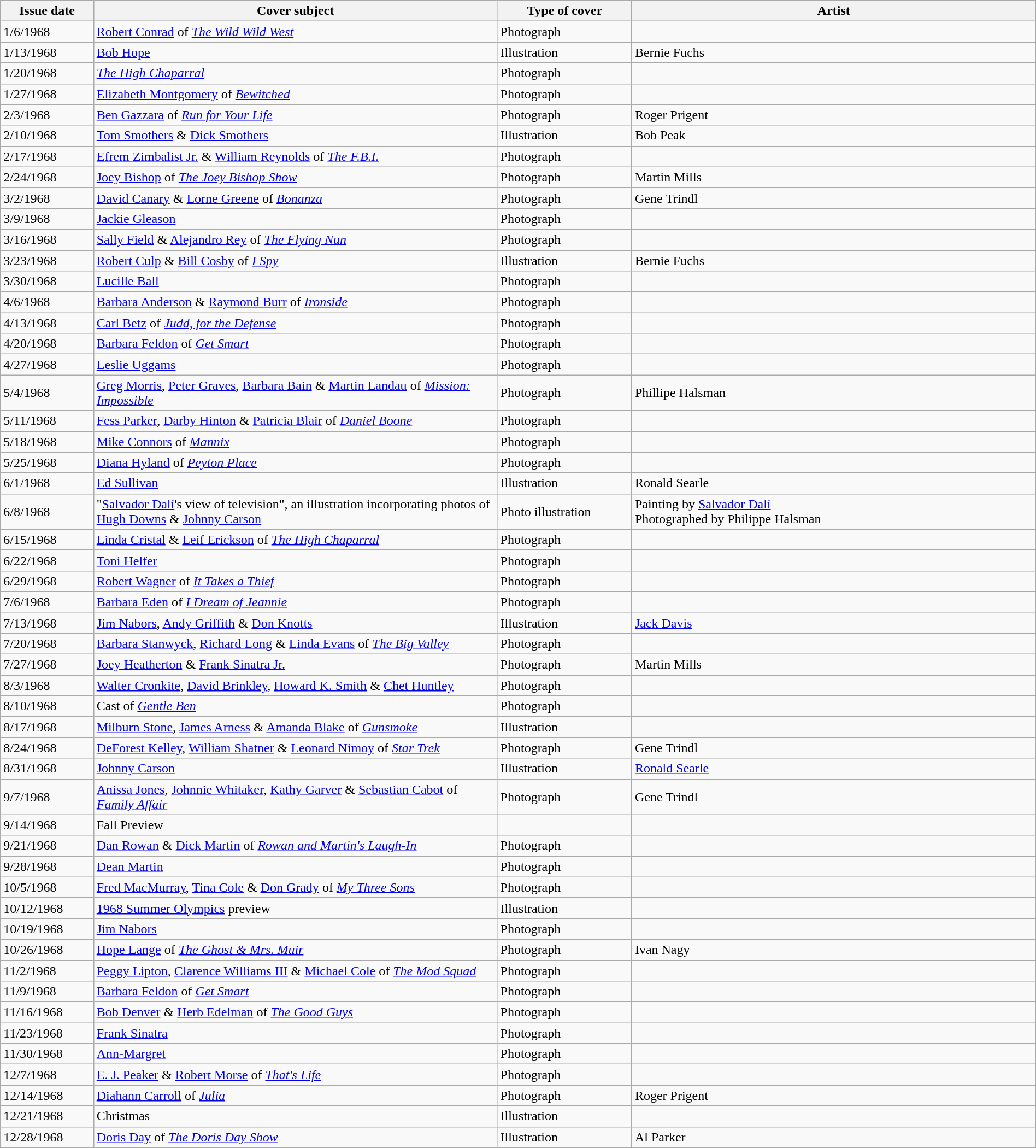<table class="wikitable sortable" width=100% style="font-size:100%;">
<tr>
<th width=9%>Issue date</th>
<th width=39%>Cover subject</th>
<th width=13%>Type of cover</th>
<th width=39%>Artist</th>
</tr>
<tr>
<td>1/6/1968</td>
<td><a href='#'>Robert Conrad</a> of <em><a href='#'>The Wild Wild West</a></em></td>
<td>Photograph</td>
<td></td>
</tr>
<tr>
<td>1/13/1968</td>
<td><a href='#'>Bob Hope</a></td>
<td>Illustration</td>
<td>Bernie Fuchs</td>
</tr>
<tr>
<td>1/20/1968</td>
<td><em><a href='#'>The High Chaparral</a></em></td>
<td>Photograph</td>
<td></td>
</tr>
<tr>
<td>1/27/1968</td>
<td><a href='#'>Elizabeth Montgomery</a> of <em><a href='#'>Bewitched</a></em></td>
<td>Photograph</td>
<td></td>
</tr>
<tr>
<td>2/3/1968</td>
<td><a href='#'>Ben Gazzara</a> of <em><a href='#'>Run for Your Life</a></em></td>
<td>Photograph</td>
<td>Roger Prigent</td>
</tr>
<tr>
<td>2/10/1968</td>
<td><a href='#'>Tom Smothers</a> & <a href='#'>Dick Smothers</a></td>
<td>Illustration</td>
<td>Bob Peak</td>
</tr>
<tr>
<td>2/17/1968</td>
<td><a href='#'>Efrem Zimbalist Jr.</a> & <a href='#'>William Reynolds</a> of <em><a href='#'>The F.B.I.</a></em></td>
<td>Photograph</td>
<td></td>
</tr>
<tr>
<td>2/24/1968</td>
<td><a href='#'>Joey Bishop</a> of <em><a href='#'>The Joey Bishop Show</a></em></td>
<td>Photograph</td>
<td>Martin Mills</td>
</tr>
<tr>
<td>3/2/1968</td>
<td><a href='#'>David Canary</a> & <a href='#'>Lorne Greene</a> of <em><a href='#'>Bonanza</a></em></td>
<td>Photograph</td>
<td>Gene Trindl</td>
</tr>
<tr>
<td>3/9/1968</td>
<td><a href='#'>Jackie Gleason</a></td>
<td>Photograph</td>
<td></td>
</tr>
<tr>
<td>3/16/1968</td>
<td><a href='#'>Sally Field</a> & <a href='#'>Alejandro Rey</a> of <em><a href='#'>The Flying Nun</a></em></td>
<td>Photograph</td>
<td></td>
</tr>
<tr>
<td>3/23/1968</td>
<td><a href='#'>Robert Culp</a> & <a href='#'>Bill Cosby</a> of <em><a href='#'>I Spy</a></em></td>
<td>Illustration</td>
<td>Bernie Fuchs</td>
</tr>
<tr>
<td>3/30/1968</td>
<td><a href='#'>Lucille Ball</a></td>
<td>Photograph</td>
<td></td>
</tr>
<tr>
<td>4/6/1968</td>
<td><a href='#'>Barbara Anderson</a> & <a href='#'>Raymond Burr</a> of <em><a href='#'>Ironside</a></em></td>
<td>Photograph</td>
<td></td>
</tr>
<tr>
<td>4/13/1968</td>
<td><a href='#'>Carl Betz</a> of <em><a href='#'>Judd, for the Defense</a></em></td>
<td>Photograph</td>
<td></td>
</tr>
<tr>
<td>4/20/1968</td>
<td><a href='#'>Barbara Feldon</a> of <em><a href='#'>Get Smart</a></em></td>
<td>Photograph</td>
<td></td>
</tr>
<tr>
<td>4/27/1968</td>
<td><a href='#'>Leslie Uggams</a></td>
<td>Photograph</td>
<td></td>
</tr>
<tr>
<td>5/4/1968</td>
<td><a href='#'>Greg Morris</a>, <a href='#'>Peter Graves</a>, <a href='#'>Barbara Bain</a> & <a href='#'>Martin Landau</a> of <em><a href='#'>Mission: Impossible</a></em></td>
<td>Photograph</td>
<td>Phillipe Halsman</td>
</tr>
<tr>
<td>5/11/1968</td>
<td><a href='#'>Fess Parker</a>, <a href='#'>Darby Hinton</a> & <a href='#'>Patricia Blair</a> of <em><a href='#'>Daniel Boone</a></em></td>
<td>Photograph</td>
<td></td>
</tr>
<tr>
<td>5/18/1968</td>
<td><a href='#'>Mike Connors</a> of <em><a href='#'>Mannix</a></em></td>
<td>Photograph</td>
<td></td>
</tr>
<tr>
<td>5/25/1968</td>
<td><a href='#'>Diana Hyland</a> of <em><a href='#'>Peyton Place</a></em></td>
<td>Photograph</td>
<td></td>
</tr>
<tr>
<td>6/1/1968</td>
<td><a href='#'>Ed Sullivan</a></td>
<td>Illustration</td>
<td>Ronald Searle</td>
</tr>
<tr>
<td>6/8/1968</td>
<td>"<a href='#'>Salvador Dalí</a>'s view of television", an illustration incorporating photos of <a href='#'>Hugh Downs</a> & <a href='#'>Johnny Carson</a></td>
<td>Photo illustration</td>
<td>Painting by <a href='#'>Salvador Dalí</a><br>Photographed by Philippe Halsman</td>
</tr>
<tr>
<td>6/15/1968</td>
<td><a href='#'>Linda Cristal</a> & <a href='#'>Leif Erickson</a> of <em><a href='#'>The High Chaparral</a></em></td>
<td>Photograph</td>
<td></td>
</tr>
<tr>
<td>6/22/1968</td>
<td><a href='#'>Toni Helfer</a></td>
<td>Photograph</td>
<td></td>
</tr>
<tr>
<td>6/29/1968</td>
<td><a href='#'>Robert Wagner</a> of <em><a href='#'>It Takes a Thief</a></em></td>
<td>Photograph</td>
<td></td>
</tr>
<tr>
<td>7/6/1968</td>
<td><a href='#'>Barbara Eden</a> of <em><a href='#'>I Dream of Jeannie</a></em></td>
<td>Photograph</td>
<td></td>
</tr>
<tr>
<td>7/13/1968</td>
<td><a href='#'>Jim Nabors</a>, <a href='#'>Andy Griffith</a> & <a href='#'>Don Knotts</a></td>
<td>Illustration</td>
<td><a href='#'>Jack Davis</a></td>
</tr>
<tr>
<td>7/20/1968</td>
<td><a href='#'>Barbara Stanwyck</a>, <a href='#'>Richard Long</a> & <a href='#'>Linda Evans</a> of <em><a href='#'>The Big Valley</a></em></td>
<td>Photograph</td>
<td></td>
</tr>
<tr>
<td>7/27/1968</td>
<td><a href='#'>Joey Heatherton</a> & <a href='#'>Frank Sinatra Jr.</a></td>
<td>Photograph</td>
<td>Martin Mills</td>
</tr>
<tr>
<td>8/3/1968</td>
<td><a href='#'>Walter Cronkite</a>, <a href='#'>David Brinkley</a>, <a href='#'>Howard K. Smith</a> & <a href='#'>Chet Huntley</a></td>
<td>Photograph</td>
<td></td>
</tr>
<tr>
<td>8/10/1968</td>
<td>Cast of <em><a href='#'>Gentle Ben</a></em></td>
<td>Photograph</td>
<td></td>
</tr>
<tr>
<td>8/17/1968</td>
<td><a href='#'>Milburn Stone</a>, <a href='#'>James Arness</a> & <a href='#'>Amanda Blake</a> of <em><a href='#'>Gunsmoke</a></em></td>
<td>Illustration</td>
<td></td>
</tr>
<tr>
<td>8/24/1968</td>
<td><a href='#'>DeForest Kelley</a>, <a href='#'>William Shatner</a> & <a href='#'>Leonard Nimoy</a> of <em><a href='#'>Star Trek</a></em></td>
<td>Photograph</td>
<td>Gene Trindl</td>
</tr>
<tr>
<td>8/31/1968</td>
<td><a href='#'>Johnny Carson</a></td>
<td>Illustration</td>
<td><a href='#'>Ronald Searle</a></td>
</tr>
<tr>
<td>9/7/1968</td>
<td><a href='#'>Anissa Jones</a>, <a href='#'>Johnnie Whitaker</a>, <a href='#'>Kathy Garver</a> & <a href='#'>Sebastian Cabot</a> of <em><a href='#'>Family Affair</a></em></td>
<td>Photograph</td>
<td>Gene Trindl</td>
</tr>
<tr>
<td>9/14/1968</td>
<td>Fall Preview</td>
<td></td>
<td></td>
</tr>
<tr>
<td>9/21/1968</td>
<td><a href='#'>Dan Rowan</a> & <a href='#'>Dick Martin</a> of <em><a href='#'>Rowan and Martin's Laugh-In</a></em></td>
<td>Photograph</td>
<td></td>
</tr>
<tr>
<td>9/28/1968</td>
<td><a href='#'>Dean Martin</a></td>
<td>Photograph</td>
<td></td>
</tr>
<tr>
<td>10/5/1968</td>
<td><a href='#'>Fred MacMurray</a>, <a href='#'>Tina Cole</a> & <a href='#'>Don Grady</a> of <em><a href='#'>My Three Sons</a></em></td>
<td>Photograph</td>
<td></td>
</tr>
<tr>
<td>10/12/1968</td>
<td><a href='#'>1968 Summer Olympics</a> preview</td>
<td>Illustration</td>
<td></td>
</tr>
<tr>
<td>10/19/1968</td>
<td><a href='#'>Jim Nabors</a></td>
<td>Photograph</td>
<td></td>
</tr>
<tr>
<td>10/26/1968</td>
<td><a href='#'>Hope Lange</a> of <em><a href='#'>The Ghost & Mrs. Muir</a></em></td>
<td>Photograph</td>
<td>Ivan Nagy</td>
</tr>
<tr>
<td>11/2/1968</td>
<td><a href='#'>Peggy Lipton</a>, <a href='#'>Clarence Williams III</a> & <a href='#'>Michael Cole</a> of <em><a href='#'>The Mod Squad</a></em></td>
<td>Photograph</td>
<td></td>
</tr>
<tr>
<td>11/9/1968</td>
<td><a href='#'>Barbara Feldon</a> of <em><a href='#'>Get Smart</a></em></td>
<td>Photograph</td>
<td></td>
</tr>
<tr>
<td>11/16/1968</td>
<td><a href='#'>Bob Denver</a> & <a href='#'>Herb Edelman</a> of <em><a href='#'>The Good Guys</a></em></td>
<td>Photograph</td>
<td></td>
</tr>
<tr>
<td>11/23/1968</td>
<td><a href='#'>Frank Sinatra</a></td>
<td>Photograph</td>
<td></td>
</tr>
<tr>
<td>11/30/1968</td>
<td><a href='#'>Ann-Margret</a></td>
<td>Photograph</td>
<td></td>
</tr>
<tr>
<td>12/7/1968</td>
<td><a href='#'>E. J. Peaker</a> & <a href='#'>Robert Morse</a> of <em><a href='#'>That's Life</a></em></td>
<td>Photograph</td>
<td></td>
</tr>
<tr>
<td>12/14/1968</td>
<td><a href='#'>Diahann Carroll</a> of <em><a href='#'>Julia</a></em></td>
<td>Photograph</td>
<td>Roger Prigent</td>
</tr>
<tr>
<td>12/21/1968</td>
<td>Christmas</td>
<td>Illustration</td>
<td></td>
</tr>
<tr>
<td>12/28/1968</td>
<td><a href='#'>Doris Day</a> of <em><a href='#'>The Doris Day Show</a></em></td>
<td>Illustration</td>
<td>Al Parker</td>
</tr>
</table>
